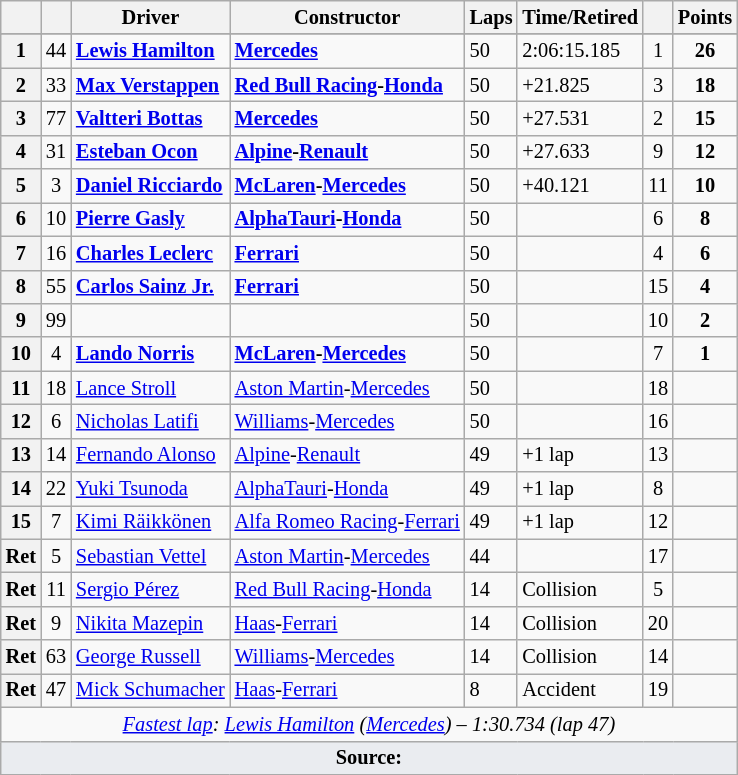<table class="wikitable sortable" style="font-size: 85%;">
<tr>
<th scope="col"></th>
<th scope="col"></th>
<th scope="col">Driver</th>
<th scope="col">Constructor</th>
<th class="unsortable" scope="col">Laps</th>
<th class="unsortable" scope="col">Time/Retired</th>
<th scope="col"></th>
<th scope="col">Points</th>
</tr>
<tr>
</tr>
<tr>
<th>1</th>
<td align="center">44</td>
<td> <strong><a href='#'>Lewis Hamilton</a></strong></td>
<td><strong><a href='#'>Mercedes</a></strong></td>
<td>50</td>
<td>2:06:15.185</td>
<td align="center">1</td>
<td align="center"><strong>26</strong></td>
</tr>
<tr>
<th>2</th>
<td align="center">33</td>
<td> <strong><a href='#'>Max Verstappen</a></strong></td>
<td><strong><a href='#'>Red Bull Racing</a>-<a href='#'>Honda</a></strong></td>
<td>50</td>
<td>+21.825</td>
<td align="center">3</td>
<td align="center"><strong>18</strong></td>
</tr>
<tr>
<th>3</th>
<td align="center">77</td>
<td> <strong><a href='#'>Valtteri Bottas</a></strong></td>
<td><strong><a href='#'>Mercedes</a></strong></td>
<td>50</td>
<td>+27.531</td>
<td align="center">2</td>
<td align="center"><strong>15</strong></td>
</tr>
<tr>
<th>4</th>
<td align="center">31</td>
<td> <strong><a href='#'>Esteban Ocon</a></strong></td>
<td><strong><a href='#'>Alpine</a>-<a href='#'>Renault</a></strong></td>
<td>50</td>
<td>+27.633</td>
<td align="center">9</td>
<td align="center"><strong>12</strong></td>
</tr>
<tr>
<th>5</th>
<td align="center">3</td>
<td><strong> <a href='#'>Daniel Ricciardo</a></strong></td>
<td><strong><a href='#'>McLaren</a>-<a href='#'>Mercedes</a></strong></td>
<td>50</td>
<td>+40.121</td>
<td align="center">11</td>
<td align="center"><strong>10</strong></td>
</tr>
<tr>
<th>6</th>
<td align="center">10</td>
<td><strong> <a href='#'>Pierre Gasly</a></strong></td>
<td><strong><a href='#'>AlphaTauri</a>-<a href='#'>Honda</a></strong></td>
<td>50</td>
<td></td>
<td align="center">6</td>
<td align="center"><strong>8</strong></td>
</tr>
<tr>
<th>7</th>
<td align="center">16</td>
<td><strong> <a href='#'>Charles Leclerc</a></strong></td>
<td><a href='#'><strong>Ferrari</strong></a></td>
<td>50</td>
<td></td>
<td align="center">4</td>
<td align="center"><strong>6</strong></td>
</tr>
<tr>
<th>8</th>
<td align="center">55</td>
<td><strong> <a href='#'>Carlos Sainz Jr.</a></strong></td>
<td><a href='#'><strong>Ferrari</strong></a></td>
<td>50</td>
<td></td>
<td align="center">15</td>
<td align="center"><strong>4</strong></td>
</tr>
<tr>
<th>9</th>
<td align="center">99</td>
<td><strong></strong></td>
<td><strong></strong></td>
<td>50</td>
<td></td>
<td align="center">10</td>
<td align="center"><strong>2</strong></td>
</tr>
<tr>
<th>10</th>
<td align="center">4</td>
<td><strong> <a href='#'>Lando Norris</a></strong></td>
<td><strong><a href='#'>McLaren</a>-<a href='#'>Mercedes</a></strong></td>
<td>50</td>
<td></td>
<td align="center">7</td>
<td align="center"><strong>1</strong></td>
</tr>
<tr>
<th>11</th>
<td align="center">18</td>
<td> <a href='#'>Lance Stroll</a></td>
<td><a href='#'>Aston Martin</a>-<a href='#'>Mercedes</a></td>
<td>50</td>
<td></td>
<td align="center">18</td>
<td></td>
</tr>
<tr>
<th>12</th>
<td align="center">6</td>
<td> <a href='#'>Nicholas Latifi</a></td>
<td><a href='#'>Williams</a>-<a href='#'>Mercedes</a></td>
<td>50</td>
<td></td>
<td align="center">16</td>
<td></td>
</tr>
<tr>
<th>13</th>
<td align="center">14</td>
<td> <a href='#'>Fernando Alonso</a></td>
<td><a href='#'>Alpine</a>-<a href='#'>Renault</a></td>
<td>49</td>
<td>+1 lap</td>
<td align="center">13</td>
<td></td>
</tr>
<tr>
<th>14</th>
<td align="center">22</td>
<td> <a href='#'>Yuki Tsunoda</a></td>
<td><a href='#'>AlphaTauri</a>-<a href='#'>Honda</a></td>
<td>49</td>
<td>+1 lap</td>
<td align="center">8</td>
<td></td>
</tr>
<tr>
<th>15</th>
<td align="center">7</td>
<td> <a href='#'>Kimi Räikkönen</a></td>
<td><a href='#'>Alfa Romeo Racing</a>-<a href='#'>Ferrari</a></td>
<td>49</td>
<td>+1 lap</td>
<td align="center">12</td>
<td></td>
</tr>
<tr>
<th>Ret</th>
<td align="center">5</td>
<td> <a href='#'>Sebastian Vettel</a></td>
<td><a href='#'>Aston Martin</a>-<a href='#'>Mercedes</a></td>
<td>44</td>
<td></td>
<td align="center">17</td>
<td></td>
</tr>
<tr>
<th>Ret</th>
<td align="center">11</td>
<td> <a href='#'>Sergio Pérez</a></td>
<td><a href='#'>Red Bull Racing</a>-<a href='#'>Honda</a></td>
<td>14</td>
<td>Collision</td>
<td align="center">5</td>
<td></td>
</tr>
<tr>
<th>Ret</th>
<td align="center">9</td>
<td><a href='#'>Nikita Mazepin</a></td>
<td><a href='#'>Haas</a>-<a href='#'>Ferrari</a></td>
<td>14</td>
<td>Collision</td>
<td align="center">20</td>
<td></td>
</tr>
<tr>
<th>Ret</th>
<td align="center">63</td>
<td> <a href='#'>George Russell</a></td>
<td><a href='#'>Williams</a>-<a href='#'>Mercedes</a></td>
<td>14</td>
<td>Collision</td>
<td align="center">14</td>
<td></td>
</tr>
<tr>
<th>Ret</th>
<td align="center">47</td>
<td> <a href='#'>Mick Schumacher</a></td>
<td><a href='#'>Haas</a>-<a href='#'>Ferrari</a></td>
<td>8</td>
<td>Accident</td>
<td align="center">19</td>
<td></td>
</tr>
<tr class="sortbottom">
<td colspan="8" align="center"><em><a href='#'>Fastest lap</a>:  <a href='#'>Lewis Hamilton</a> (<a href='#'>Mercedes</a>) – 1:30.734 (lap 47)</em></td>
</tr>
<tr class="sortbottom">
<td colspan="8" style="background-color:#EAECF0;text-align:center"><strong>Source:</strong></td>
</tr>
</table>
